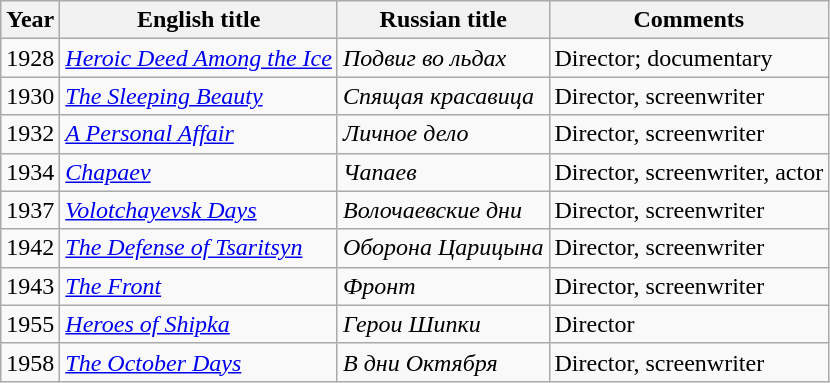<table class="wikitable">
<tr>
<th>Year</th>
<th>English title</th>
<th>Russian title</th>
<th>Comments</th>
</tr>
<tr>
<td>1928</td>
<td><em><a href='#'>Heroic Deed Among the Ice</a></em></td>
<td><em>Подвиг во льдах</em></td>
<td>Director; documentary</td>
</tr>
<tr>
<td>1930</td>
<td><em><a href='#'>The Sleeping Beauty</a></em></td>
<td><em>Спящая красавица</em></td>
<td>Director, screenwriter</td>
</tr>
<tr>
<td>1932</td>
<td><em><a href='#'>A Personal Affair</a></em></td>
<td><em>Личное дело</em></td>
<td>Director, screenwriter</td>
</tr>
<tr>
<td>1934</td>
<td><em><a href='#'>Chapaev</a></em></td>
<td><em>Чапаев</em></td>
<td>Director, screenwriter, actor</td>
</tr>
<tr>
<td>1937</td>
<td><em><a href='#'>Volotchayevsk Days</a></em></td>
<td><em>Волочаевские дни</em></td>
<td>Director, screenwriter</td>
</tr>
<tr>
<td>1942</td>
<td><em><a href='#'>The Defense of Tsaritsyn</a></em></td>
<td><em>Оборона Царицына</em></td>
<td>Director, screenwriter</td>
</tr>
<tr>
<td>1943</td>
<td><em><a href='#'>The Front</a></em></td>
<td><em>Фронт</em></td>
<td>Director, screenwriter</td>
</tr>
<tr>
<td>1955</td>
<td><em><a href='#'>Heroes of Shipka</a></em></td>
<td><em>Герои Шипки</em></td>
<td>Director</td>
</tr>
<tr>
<td>1958</td>
<td><em><a href='#'>The October Days</a></em></td>
<td><em>В дни Октября</em></td>
<td>Director, screenwriter</td>
</tr>
</table>
